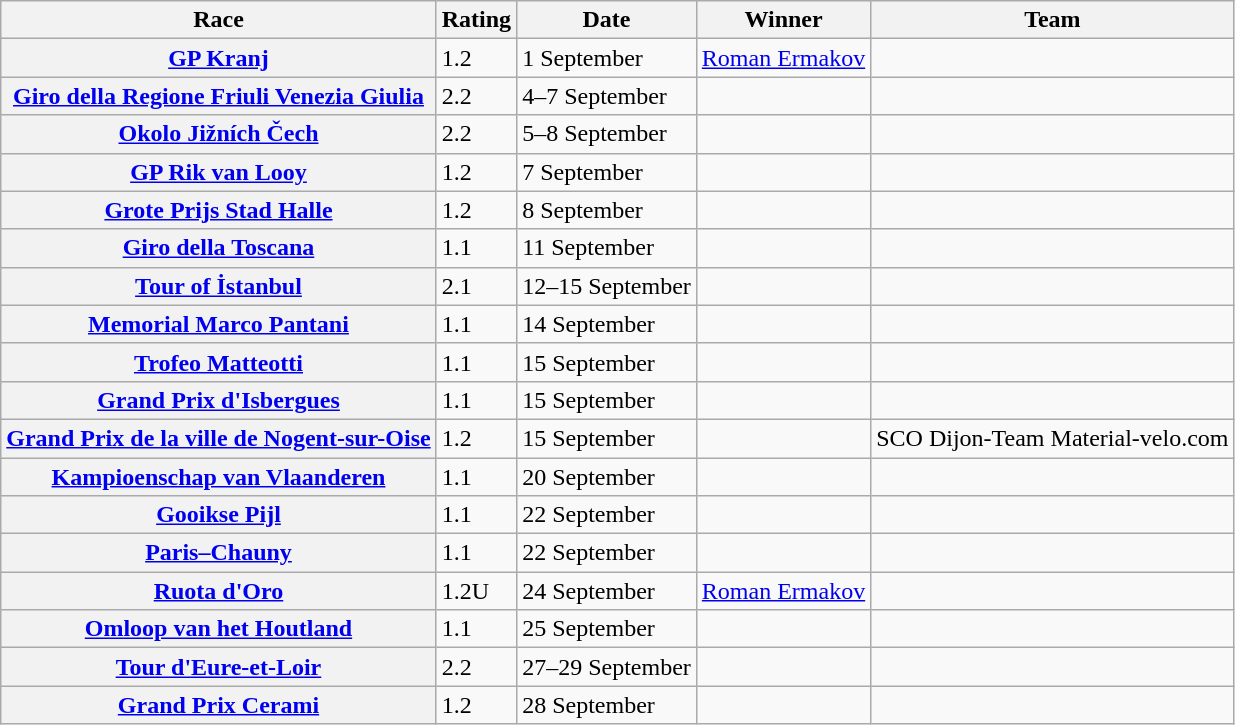<table class="wikitable plainrowheaders">
<tr>
<th scope="col">Race</th>
<th scope="col">Rating</th>
<th scope="col">Date</th>
<th scope="col">Winner</th>
<th scope="col">Team</th>
</tr>
<tr>
<th scope="row"> <a href='#'>GP Kranj</a></th>
<td>1.2</td>
<td>1 September</td>
<td> <a href='#'>Roman Ermakov</a></td>
<td></td>
</tr>
<tr>
<th scope="row"> <a href='#'>Giro della Regione Friuli Venezia Giulia</a></th>
<td>2.2</td>
<td>4–7 September</td>
<td></td>
<td></td>
</tr>
<tr>
<th scope="row"> <a href='#'>Okolo Jižních Čech</a></th>
<td>2.2</td>
<td>5–8 September</td>
<td></td>
<td></td>
</tr>
<tr>
<th scope="row"> <a href='#'>GP Rik van Looy</a></th>
<td>1.2</td>
<td>7 September</td>
<td></td>
<td></td>
</tr>
<tr>
<th scope="row"> <a href='#'>Grote Prijs Stad Halle</a></th>
<td>1.2</td>
<td>8 September</td>
<td></td>
<td></td>
</tr>
<tr>
<th scope="row"> <a href='#'>Giro della Toscana</a></th>
<td>1.1</td>
<td>11 September</td>
<td></td>
<td></td>
</tr>
<tr>
<th scope="row"> <a href='#'>Tour of İstanbul</a></th>
<td>2.1</td>
<td>12–15 September</td>
<td></td>
<td></td>
</tr>
<tr>
<th scope="row"> <a href='#'>Memorial Marco Pantani</a></th>
<td>1.1</td>
<td>14 September</td>
<td></td>
<td></td>
</tr>
<tr>
<th scope="row"> <a href='#'>Trofeo Matteotti</a></th>
<td>1.1</td>
<td>15 September</td>
<td></td>
<td></td>
</tr>
<tr>
<th scope="row"> <a href='#'>Grand Prix d'Isbergues</a></th>
<td>1.1</td>
<td>15 September</td>
<td></td>
<td></td>
</tr>
<tr>
<th scope="row"> <a href='#'>Grand Prix de la ville de Nogent-sur-Oise</a></th>
<td>1.2</td>
<td>15 September</td>
<td></td>
<td>SCO Dijon-Team Material-velo.com</td>
</tr>
<tr>
<th scope="row"> <a href='#'>Kampioenschap van Vlaanderen</a></th>
<td>1.1</td>
<td>20 September</td>
<td></td>
<td></td>
</tr>
<tr>
<th scope="row"> <a href='#'>Gooikse Pijl</a></th>
<td>1.1</td>
<td>22 September</td>
<td></td>
<td></td>
</tr>
<tr>
<th scope="row"> <a href='#'>Paris–Chauny</a></th>
<td>1.1</td>
<td>22 September</td>
<td></td>
<td></td>
</tr>
<tr>
<th scope="row"> <a href='#'>Ruota d'Oro</a></th>
<td>1.2U</td>
<td>24 September</td>
<td> <a href='#'>Roman Ermakov</a></td>
<td></td>
</tr>
<tr>
<th scope="row"> <a href='#'>Omloop van het Houtland</a></th>
<td>1.1</td>
<td>25 September</td>
<td></td>
<td></td>
</tr>
<tr>
<th scope="row"> <a href='#'>Tour d'Eure-et-Loir</a></th>
<td>2.2</td>
<td>27–29 September</td>
<td></td>
<td></td>
</tr>
<tr>
<th scope="row"> <a href='#'>Grand Prix Cerami</a></th>
<td>1.2</td>
<td>28 September</td>
<td></td>
<td></td>
</tr>
</table>
